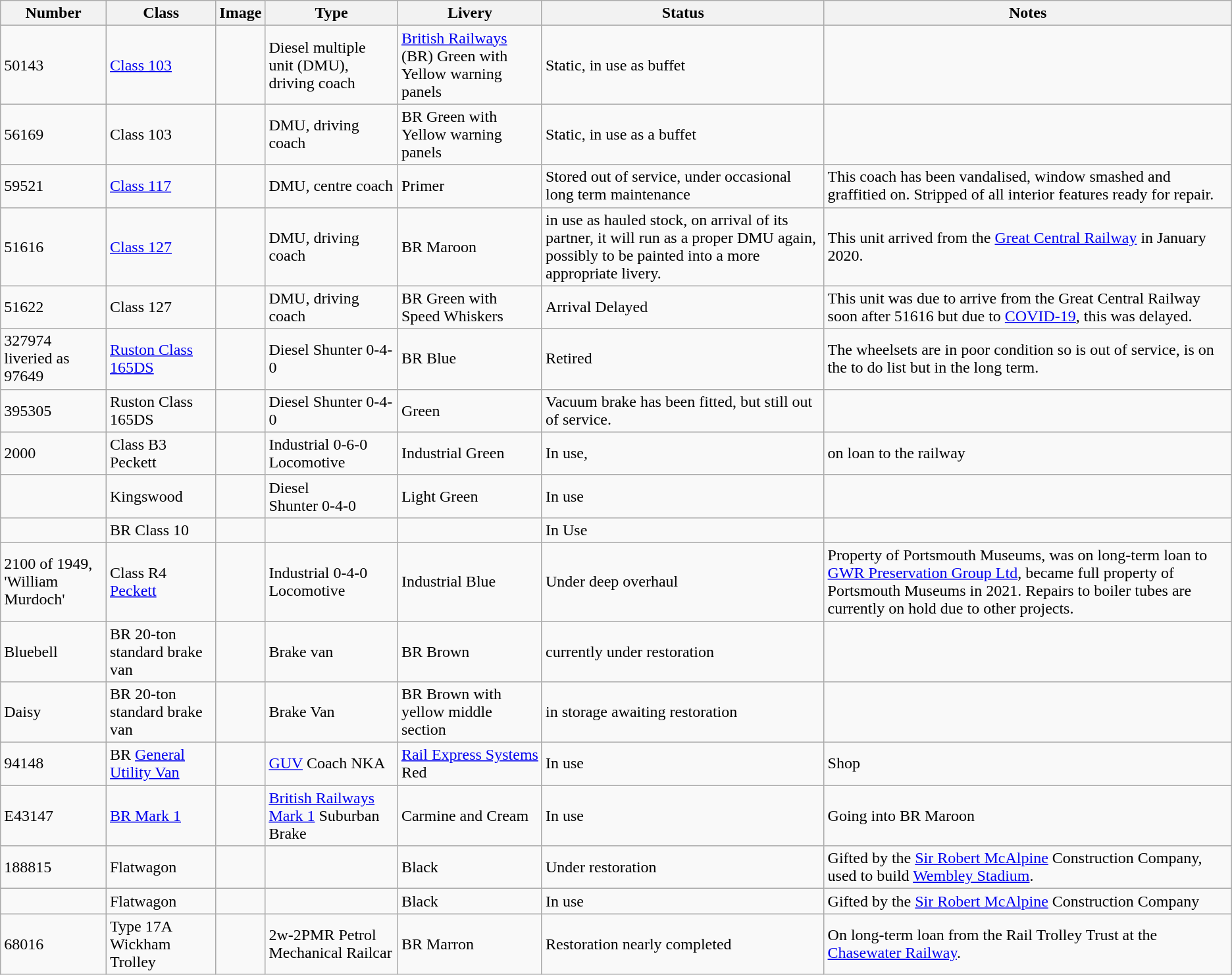<table class="wikitable">
<tr>
<th>Number</th>
<th>Class</th>
<th>Image</th>
<th>Type</th>
<th>Livery</th>
<th>Status</th>
<th>Notes</th>
</tr>
<tr>
<td>50143</td>
<td><a href='#'>Class 103</a></td>
<td></td>
<td>Diesel multiple unit (DMU), driving coach</td>
<td><a href='#'>British Railways</a> (BR) Green with Yellow warning panels</td>
<td>Static, in use as buffet</td>
<td></td>
</tr>
<tr>
<td>56169</td>
<td>Class 103</td>
<td></td>
<td>DMU, driving coach</td>
<td>BR Green with Yellow warning panels</td>
<td>Static, in use as a buffet</td>
<td></td>
</tr>
<tr>
<td>59521</td>
<td><a href='#'>Class 117</a></td>
<td></td>
<td>DMU, centre coach</td>
<td>Primer</td>
<td>Stored out of service, under occasional long term maintenance</td>
<td>This coach has been vandalised, window smashed and graffitied on. Stripped of all interior features ready for repair.</td>
</tr>
<tr>
<td>51616</td>
<td><a href='#'>Class 127</a></td>
<td></td>
<td>DMU, driving coach</td>
<td>BR Maroon</td>
<td>in use as hauled stock, on arrival of its partner, it will run as a proper DMU again, possibly to be painted into a more appropriate livery.</td>
<td>This unit arrived from the <a href='#'>Great Central Railway</a> in January 2020.</td>
</tr>
<tr>
<td>51622</td>
<td>Class 127</td>
<td></td>
<td>DMU, driving coach</td>
<td>BR Green with Speed Whiskers</td>
<td>Arrival Delayed</td>
<td>This unit was due to arrive from the Great Central Railway soon after 51616 but due to <a href='#'>COVID-19</a>, this was delayed.</td>
</tr>
<tr>
<td>327974 liveried as 97649</td>
<td><a href='#'>Ruston Class 165DS</a></td>
<td></td>
<td>Diesel Shunter 0-4-0</td>
<td>BR Blue</td>
<td>Retired</td>
<td>The wheelsets are in poor condition so is out of service, is on the to do list but in the long term.</td>
</tr>
<tr>
<td>395305</td>
<td>Ruston Class 165DS</td>
<td></td>
<td>Diesel Shunter 0-4-0</td>
<td>Green</td>
<td>Vacuum brake has been fitted, but still out of service.</td>
<td></td>
</tr>
<tr>
<td>2000</td>
<td>Class B3 Peckett</td>
<td></td>
<td>Industrial 0-6-0 Locomotive</td>
<td>Industrial Green</td>
<td>In use,</td>
<td>on loan to the railway</td>
</tr>
<tr>
<td></td>
<td>Kingswood</td>
<td></td>
<td>Diesel<br>Shunter 0-4-0</td>
<td>Light Green</td>
<td>In use</td>
<td></td>
</tr>
<tr>
<td></td>
<td>BR Class 10</td>
<td></td>
<td></td>
<td></td>
<td>In Use</td>
<td></td>
</tr>
<tr>
<td>2100 of 1949, 'William Murdoch'</td>
<td>Class R4 <a href='#'>Peckett</a></td>
<td></td>
<td>Industrial 0-4-0 Locomotive</td>
<td>Industrial Blue</td>
<td>Under deep overhaul</td>
<td>Property of Portsmouth Museums, was on long-term loan to <a href='#'>GWR Preservation Group Ltd</a>, became full property of Portsmouth Museums in 2021. Repairs to boiler tubes are currently on hold due to other projects.</td>
</tr>
<tr>
<td>Bluebell</td>
<td>BR 20-ton standard brake van</td>
<td></td>
<td>Brake van</td>
<td>BR Brown</td>
<td>currently under restoration</td>
<td></td>
</tr>
<tr>
<td>Daisy</td>
<td>BR 20-ton standard brake van</td>
<td></td>
<td>Brake Van</td>
<td>BR Brown with yellow middle section</td>
<td>in storage awaiting restoration</td>
<td></td>
</tr>
<tr>
<td>94148</td>
<td>BR <a href='#'>General Utility Van</a></td>
<td></td>
<td><a href='#'>GUV</a> Coach NKA</td>
<td><a href='#'>Rail Express Systems</a> Red</td>
<td>In use</td>
<td>Shop</td>
</tr>
<tr>
<td>E43147</td>
<td><a href='#'>BR Mark 1</a></td>
<td></td>
<td><a href='#'>British Railways Mark 1</a> Suburban Brake</td>
<td>Carmine and Cream</td>
<td>In use</td>
<td> Going into BR Maroon</td>
</tr>
<tr>
<td>188815</td>
<td>Flatwagon</td>
<td></td>
<td></td>
<td>Black</td>
<td>Under restoration</td>
<td>Gifted by the <a href='#'>Sir Robert McAlpine</a> Construction Company, used to build <a href='#'>Wembley Stadium</a>.</td>
</tr>
<tr>
<td></td>
<td>Flatwagon</td>
<td></td>
<td></td>
<td>Black</td>
<td>In use</td>
<td>Gifted by the <a href='#'>Sir Robert McAlpine</a> Construction Company</td>
</tr>
<tr>
<td>68016</td>
<td>Type 17A Wickham Trolley</td>
<td></td>
<td>2w-2PMR Petrol Mechanical Railcar</td>
<td>BR Marron</td>
<td>Restoration nearly completed</td>
<td>On long-term loan from the Rail Trolley Trust at the <a href='#'>Chasewater Railway</a>.</td>
</tr>
</table>
